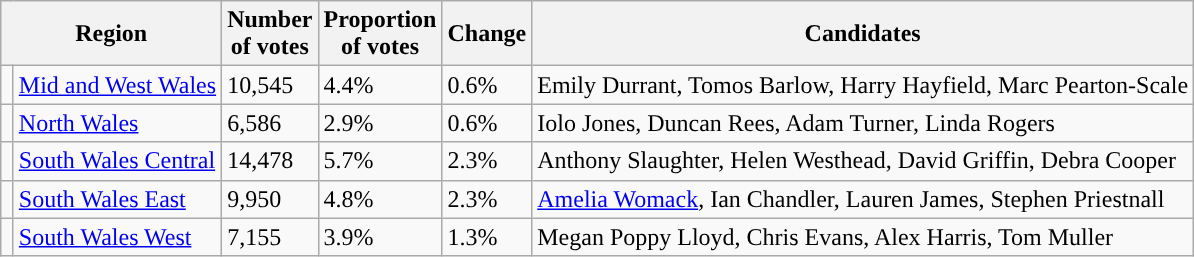<table class="wikitable">
<tr>
<th colspan="2">Region</th>
<th>Number<br>of votes</th>
<th>Proportion<br>of votes</th>
<th>Change</th>
<th>Candidates</th>
</tr>
<tr>
<td width="1" style="color:inherit;background:"></td>
<td><a href='#'>Mid and West Wales</a></td>
<td>10,545</td>
<td>4.4%</td>
<td> 0.6%</td>
<td>Emily Durrant, Tomos Barlow, Harry Hayfield, Marc Pearton-Scale</td>
</tr>
<tr>
<td style="color:inherit;background:"></td>
<td><a href='#'>North Wales</a></td>
<td>6,586</td>
<td>2.9%</td>
<td> 0.6%</td>
<td>Iolo Jones, Duncan Rees, Adam Turner, Linda Rogers</td>
</tr>
<tr>
<td style="color:inherit;background:"></td>
<td><a href='#'>South Wales Central</a></td>
<td>14,478</td>
<td>5.7%</td>
<td> 2.3%</td>
<td>Anthony Slaughter, Helen Westhead, David Griffin, Debra Cooper</td>
</tr>
<tr>
<td style="color:inherit;background:"></td>
<td><a href='#'>South Wales East</a></td>
<td>9,950</td>
<td>4.8%</td>
<td> 2.3%</td>
<td><a href='#'>Amelia Womack</a>, Ian Chandler, Lauren James, Stephen Priestnall</td>
</tr>
<tr>
<td style="color:inherit;background:"></td>
<td><a href='#'>South Wales West</a></td>
<td>7,155</td>
<td>3.9%</td>
<td> 1.3%</td>
<td>Megan Poppy Lloyd, Chris Evans, Alex Harris, Tom Muller</td>
</tr>
</table>
